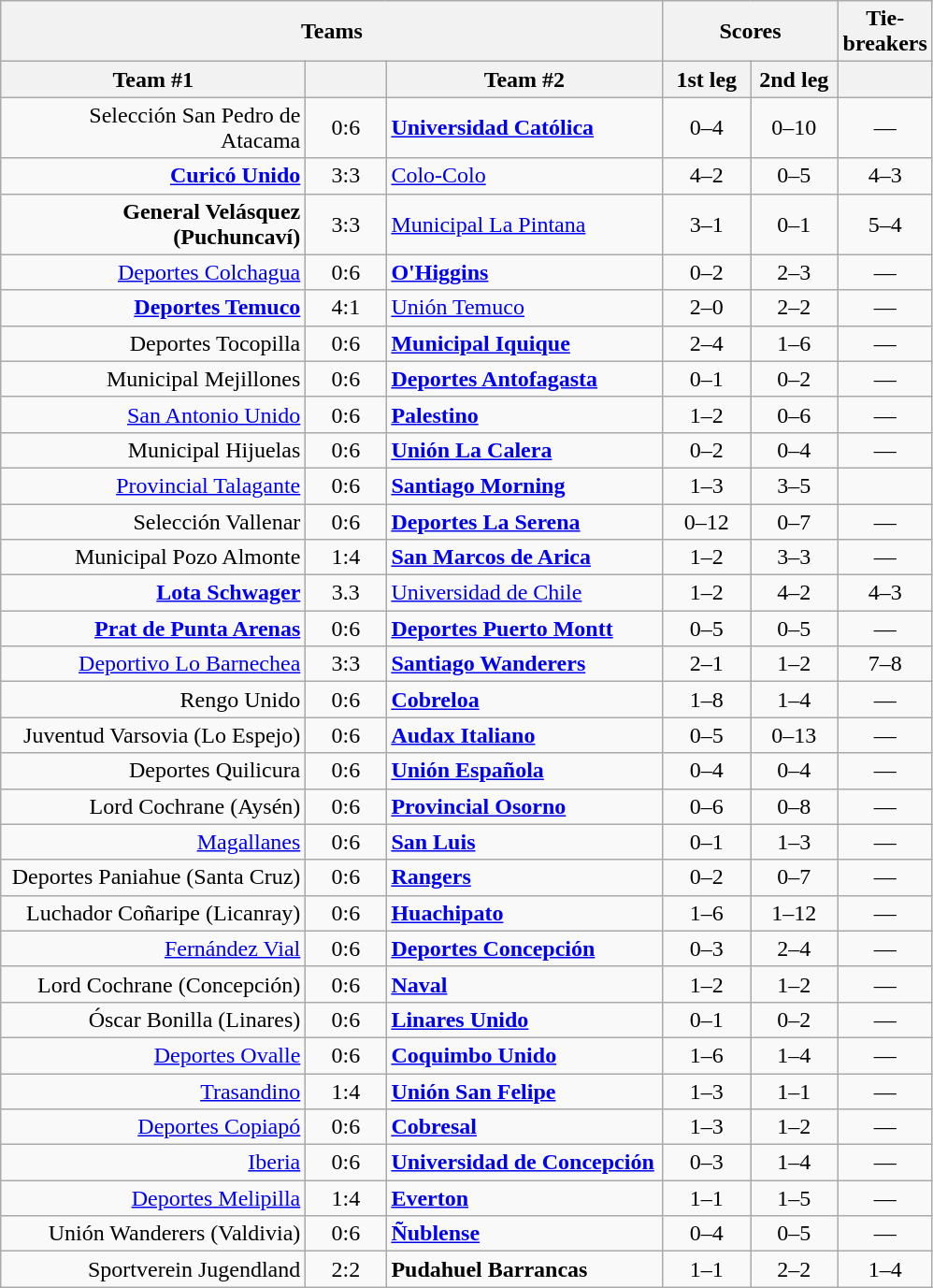<table class="wikitable" style="text-align: center;">
<tr>
<th colspan=3>Teams</th>
<th colspan=2>Scores</th>
<th colspan=3>Tie-breakers</th>
</tr>
<tr>
<th width="210">Team #1</th>
<th width="50"></th>
<th width="190">Team #2</th>
<th width="55">1st leg</th>
<th width="55">2nd leg</th>
<th width="50"></th>
</tr>
<tr>
<td align=right>Selección San Pedro de Atacama</td>
<td>0:6</td>
<td align=left><strong><a href='#'>Universidad Católica</a></strong></td>
<td>0–4</td>
<td>0–10</td>
<td>—</td>
</tr>
<tr>
<td align=right><strong><a href='#'>Curicó Unido</a></strong></td>
<td>3:3</td>
<td align=left><a href='#'>Colo-Colo</a></td>
<td>4–2</td>
<td>0–5</td>
<td>4–3</td>
</tr>
<tr>
<td align=right><strong>General Velásquez (Puchuncaví)</strong></td>
<td>3:3</td>
<td align=left><a href='#'>Municipal La Pintana</a></td>
<td>3–1</td>
<td>0–1</td>
<td>5–4</td>
</tr>
<tr>
<td align=right><a href='#'>Deportes Colchagua</a></td>
<td>0:6</td>
<td align=left><strong><a href='#'>O'Higgins</a></strong></td>
<td>0–2</td>
<td>2–3</td>
<td>—</td>
</tr>
<tr>
<td align=right><strong><a href='#'>Deportes Temuco</a></strong></td>
<td>4:1</td>
<td align=left><a href='#'>Unión Temuco</a></td>
<td>2–0</td>
<td>2–2</td>
<td>—</td>
</tr>
<tr>
<td align=right>Deportes Tocopilla</td>
<td>0:6</td>
<td align=left><strong><a href='#'>Municipal Iquique</a></strong></td>
<td>2–4</td>
<td>1–6</td>
<td>—</td>
</tr>
<tr>
<td align=right>Municipal Mejillones</td>
<td>0:6</td>
<td align=left><strong><a href='#'>Deportes Antofagasta</a></strong></td>
<td>0–1</td>
<td>0–2</td>
<td>—</td>
</tr>
<tr>
<td align=right><a href='#'>San Antonio Unido</a></td>
<td>0:6</td>
<td align=left><strong><a href='#'>Palestino</a></strong></td>
<td>1–2</td>
<td>0–6</td>
<td>—</td>
</tr>
<tr>
<td align=right>Municipal Hijuelas</td>
<td>0:6</td>
<td align=left><strong><a href='#'>Unión La Calera</a></strong></td>
<td>0–2</td>
<td>0–4</td>
<td>—</td>
</tr>
<tr>
<td align=right><a href='#'>Provincial Talagante</a></td>
<td>0:6</td>
<td align=left><strong><a href='#'>Santiago Morning</a></strong></td>
<td>1–3</td>
<td>3–5</td>
<td></td>
</tr>
<tr>
<td align=right>Selección Vallenar</td>
<td>0:6</td>
<td align=left><strong><a href='#'>Deportes La Serena</a></strong></td>
<td>0–12</td>
<td>0–7</td>
<td>—</td>
</tr>
<tr>
<td align=right>Municipal Pozo Almonte</td>
<td>1:4</td>
<td align=left><strong><a href='#'>San Marcos de Arica</a></strong></td>
<td>1–2</td>
<td>3–3</td>
<td>—</td>
</tr>
<tr>
<td align=right><strong><a href='#'>Lota Schwager</a></strong></td>
<td>3.3</td>
<td align=left><a href='#'>Universidad de Chile</a></td>
<td>1–2</td>
<td>4–2</td>
<td>4–3</td>
</tr>
<tr>
<td align=right><strong><a href='#'>Prat de Punta Arenas</a></strong></td>
<td>0:6</td>
<td align=left><strong><a href='#'>Deportes Puerto Montt</a></strong></td>
<td>0–5</td>
<td>0–5</td>
<td>—</td>
</tr>
<tr>
<td align=right><a href='#'>Deportivo Lo Barnechea</a></td>
<td>3:3</td>
<td align=left><strong><a href='#'>Santiago Wanderers</a></strong></td>
<td>2–1</td>
<td>1–2</td>
<td>7–8</td>
</tr>
<tr>
<td align=right>Rengo Unido</td>
<td>0:6</td>
<td align=left><strong><a href='#'>Cobreloa</a></strong></td>
<td>1–8</td>
<td>1–4</td>
<td>—</td>
</tr>
<tr>
<td align=right>Juventud Varsovia (Lo Espejo)</td>
<td>0:6</td>
<td align=left><strong><a href='#'>Audax Italiano</a></strong></td>
<td>0–5</td>
<td>0–13</td>
<td>—</td>
</tr>
<tr>
<td align=right>Deportes Quilicura</td>
<td>0:6</td>
<td align=left><strong><a href='#'>Unión Española</a></strong></td>
<td>0–4</td>
<td>0–4</td>
<td>—</td>
</tr>
<tr>
<td align=right>Lord Cochrane (Aysén)</td>
<td>0:6</td>
<td align=left><strong><a href='#'>Provincial Osorno</a></strong></td>
<td>0–6</td>
<td>0–8</td>
<td>—</td>
</tr>
<tr>
<td align=right><a href='#'>Magallanes</a></td>
<td>0:6</td>
<td align=left><strong><a href='#'>San Luis</a></strong></td>
<td>0–1</td>
<td>1–3</td>
<td>—</td>
</tr>
<tr>
<td align=right>Deportes Paniahue (Santa Cruz)</td>
<td>0:6</td>
<td align=left><strong><a href='#'>Rangers</a></strong></td>
<td>0–2</td>
<td>0–7</td>
<td>—</td>
</tr>
<tr>
<td align=right>Luchador Coñaripe (Licanray)</td>
<td>0:6</td>
<td align=left><strong><a href='#'>Huachipato</a></strong></td>
<td>1–6</td>
<td>1–12</td>
<td>—</td>
</tr>
<tr>
<td align=right><a href='#'>Fernández Vial</a></td>
<td>0:6</td>
<td align=left><strong><a href='#'>Deportes Concepción</a></strong></td>
<td>0–3</td>
<td>2–4</td>
<td>—</td>
</tr>
<tr>
<td align=right>Lord Cochrane (Concepción)</td>
<td>0:6</td>
<td align=left><strong><a href='#'>Naval</a></strong></td>
<td>1–2</td>
<td>1–2</td>
<td>—</td>
</tr>
<tr>
<td align=right>Óscar Bonilla (Linares)</td>
<td>0:6</td>
<td align=left><strong><a href='#'>Linares Unido</a></strong></td>
<td>0–1</td>
<td>0–2</td>
<td>—</td>
</tr>
<tr>
<td align=right><a href='#'>Deportes Ovalle</a></td>
<td>0:6</td>
<td align=left><strong><a href='#'>Coquimbo Unido</a></strong></td>
<td>1–6</td>
<td>1–4</td>
<td>—</td>
</tr>
<tr>
<td align=right><a href='#'>Trasandino</a></td>
<td>1:4</td>
<td align=left><strong><a href='#'>Unión San Felipe</a></strong></td>
<td>1–3</td>
<td>1–1</td>
<td>—</td>
</tr>
<tr>
<td align=right><a href='#'>Deportes Copiapó</a></td>
<td>0:6</td>
<td align=left><strong><a href='#'>Cobresal</a></strong></td>
<td>1–3</td>
<td>1–2</td>
<td>—</td>
</tr>
<tr>
<td align=right><a href='#'>Iberia</a></td>
<td>0:6</td>
<td align=left><strong><a href='#'>Universidad de Concepción</a></strong></td>
<td>0–3</td>
<td>1–4</td>
<td>—</td>
</tr>
<tr>
<td align=right><a href='#'>Deportes Melipilla</a></td>
<td>1:4</td>
<td align=left><strong><a href='#'>Everton</a></strong></td>
<td>1–1</td>
<td>1–5</td>
<td>—</td>
</tr>
<tr>
<td align=right>Unión Wanderers (Valdivia)</td>
<td>0:6</td>
<td align=left><strong><a href='#'>Ñublense</a></strong></td>
<td>0–4</td>
<td>0–5</td>
<td>—</td>
</tr>
<tr>
<td align=right>Sportverein Jugendland</td>
<td>2:2</td>
<td align=left><strong>Pudahuel Barrancas</strong></td>
<td>1–1</td>
<td>2–2</td>
<td>1–4</td>
</tr>
</table>
